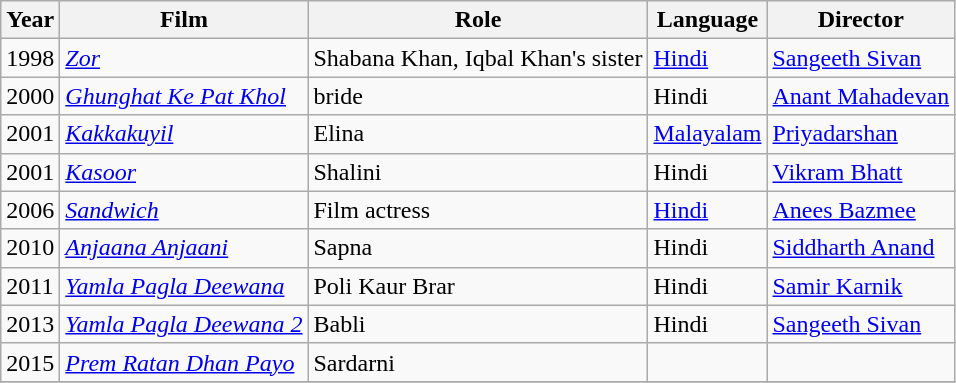<table class="wikitable sortable">
<tr>
<th>Year</th>
<th>Film</th>
<th>Role</th>
<th>Language</th>
<th>Director</th>
</tr>
<tr>
<td>1998</td>
<td><em><a href='#'>Zor</a></em></td>
<td>Shabana Khan, Iqbal Khan's sister</td>
<td><a href='#'>Hindi</a></td>
<td><a href='#'>Sangeeth Sivan</a></td>
</tr>
<tr>
<td>2000</td>
<td><em><a href='#'>Ghunghat Ke Pat Khol</a></em></td>
<td>bride</td>
<td>Hindi</td>
<td><a href='#'>Anant Mahadevan</a></td>
</tr>
<tr>
<td>2001</td>
<td><em><a href='#'>Kakkakuyil</a></em></td>
<td>Elina</td>
<td><a href='#'>Malayalam</a></td>
<td><a href='#'>Priyadarshan</a></td>
</tr>
<tr>
<td>2001</td>
<td><em><a href='#'>Kasoor</a></em></td>
<td>Shalini</td>
<td>Hindi</td>
<td><a href='#'>Vikram Bhatt</a></td>
</tr>
<tr>
<td>2006</td>
<td><em><a href='#'>Sandwich</a></em></td>
<td>Film actress</td>
<td><a href='#'>Hindi</a></td>
<td><a href='#'>Anees Bazmee</a></td>
</tr>
<tr>
<td>2010</td>
<td><em><a href='#'>Anjaana Anjaani</a></em></td>
<td>Sapna</td>
<td>Hindi</td>
<td><a href='#'>Siddharth Anand</a></td>
</tr>
<tr>
<td>2011</td>
<td><em><a href='#'>Yamla Pagla Deewana</a></em></td>
<td>Poli Kaur Brar</td>
<td>Hindi</td>
<td><a href='#'>Samir Karnik</a></td>
</tr>
<tr>
<td>2013</td>
<td><em><a href='#'>Yamla Pagla Deewana 2</a></em></td>
<td>Babli</td>
<td>Hindi</td>
<td><a href='#'>Sangeeth Sivan</a></td>
</tr>
<tr>
<td>2015</td>
<td><em><a href='#'>Prem Ratan Dhan Payo</a></em></td>
<td>Sardarni</td>
<td></td>
<td></td>
</tr>
<tr>
</tr>
</table>
